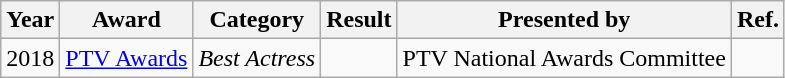<table class="wikitable">
<tr>
<th>Year</th>
<th>Award</th>
<th>Category</th>
<th>Result</th>
<th>Presented by</th>
<th>Ref.</th>
</tr>
<tr>
<td>2018</td>
<td><a href='#'>PTV Awards</a></td>
<td><em>Best Actress</em></td>
<td></td>
<td>PTV National Awards Committee</td>
<td></td>
</tr>
</table>
